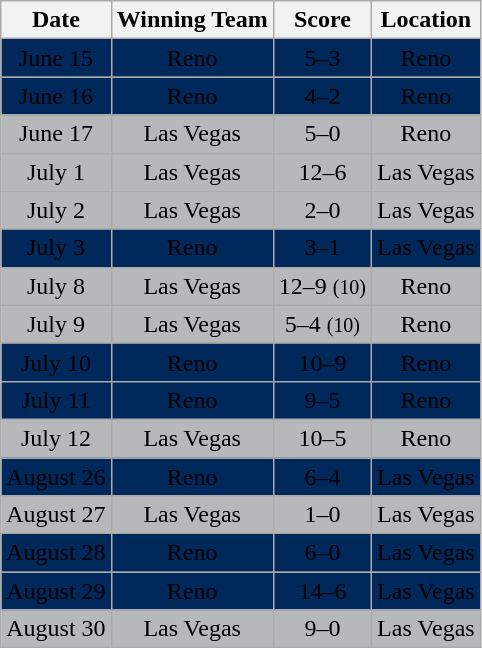<table class="wikitable" style="text-align: center;">
<tr>
<th>Date</th>
<th>Winning Team</th>
<th>Score</th>
<th>Location</th>
</tr>
<tr bgcolor="#00285A">
<td><span> June 15</span></td>
<td><span> Reno</span></td>
<td><span> 5–3</span></td>
<td><span> Reno</span></td>
</tr>
<tr bgcolor="#00285A">
<td><span> June 16</span></td>
<td><span> Reno</span></td>
<td><span> 4–2</span></td>
<td><span> Reno</span></td>
</tr>
<tr bgcolor=#B6B8BA>
<td><span> June 17</span></td>
<td><span> Las Vegas</span></td>
<td><span> 5–0</span></td>
<td><span> Reno</span></td>
</tr>
<tr bgcolor=#B6B8BA>
<td><span> July 1</span></td>
<td><span> Las Vegas</span></td>
<td><span> 12–6</span></td>
<td><span> Las Vegas</span></td>
</tr>
<tr bgcolor=#B6B8BA>
<td><span> July 2</span></td>
<td><span> Las Vegas</span></td>
<td><span> 2–0</span></td>
<td><span> Las Vegas</span></td>
</tr>
<tr bgcolor="#00285A">
<td><span> July 3</span></td>
<td><span> Reno</span></td>
<td><span> 3–1</span></td>
<td><span> Las Vegas</span></td>
</tr>
<tr bgcolor=#B6B8BA>
<td><span> July 8</span></td>
<td><span> Las Vegas</span></td>
<td><span> 12–9 <small>(10)</small></span></td>
<td><span> Reno</span></td>
</tr>
<tr bgcolor=#B6B8BA>
<td><span> July 9</span></td>
<td><span> Las Vegas</span></td>
<td><span> 5–4 <small>(10)</small></span></td>
<td><span> Reno</span></td>
</tr>
<tr bgcolor="#00285A">
<td><span> July 10</span></td>
<td><span> Reno</span></td>
<td><span> 10–9</span></td>
<td><span> Reno</span></td>
</tr>
<tr bgcolor="#00285A">
<td><span> July 11</span></td>
<td><span> Reno</span></td>
<td><span> 9–5</span></td>
<td><span> Reno</span></td>
</tr>
<tr bgcolor=#B6B8BA>
<td><span> July 12</span></td>
<td><span> Las Vegas</span></td>
<td><span> 10–5</span></td>
<td><span> Reno</span></td>
</tr>
<tr bgcolor="00285A">
<td><span> August 26</span></td>
<td><span> Reno</span></td>
<td><span> 6–4</span></td>
<td><span> Las Vegas</span></td>
</tr>
<tr bgcolor=#B6B8BA>
<td><span> August 27</span></td>
<td><span> Las Vegas</span></td>
<td><span> 1–0</span></td>
<td><span> Las Vegas</span></td>
</tr>
<tr bgcolor="00285A">
<td><span> August 28</span></td>
<td><span> Reno</span></td>
<td><span> 6–0</span></td>
<td><span> Las Vegas</span></td>
</tr>
<tr bgcolor="00285A">
<td><span> August 29</span></td>
<td><span> Reno</span></td>
<td><span> 14–6</span></td>
<td><span> Las Vegas</span></td>
</tr>
<tr bgcolor=#B6B8BA>
<td><span> August 30</span></td>
<td><span> Las Vegas</span></td>
<td><span> 9–0</span></td>
<td><span> Las Vegas</span></td>
</tr>
</table>
